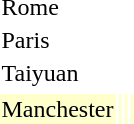<table>
<tr>
<td rowspan=2>Rome</td>
<td rowspan=2></td>
<td rowspan=2></td>
<td></td>
</tr>
<tr>
<td></td>
</tr>
<tr>
<td rowspan=2>Paris</td>
<td rowspan=2></td>
<td rowspan=2></td>
<td></td>
</tr>
<tr>
<td></td>
</tr>
<tr>
<td rowspan=2>Taiyuan</td>
<td rowspan=2></td>
<td rowspan=2></td>
<td></td>
</tr>
<tr>
<td></td>
</tr>
<tr>
</tr>
<tr bgcolor=ffffcc>
<td>Manchester</td>
<td></td>
<td></td>
<td></td>
</tr>
</table>
